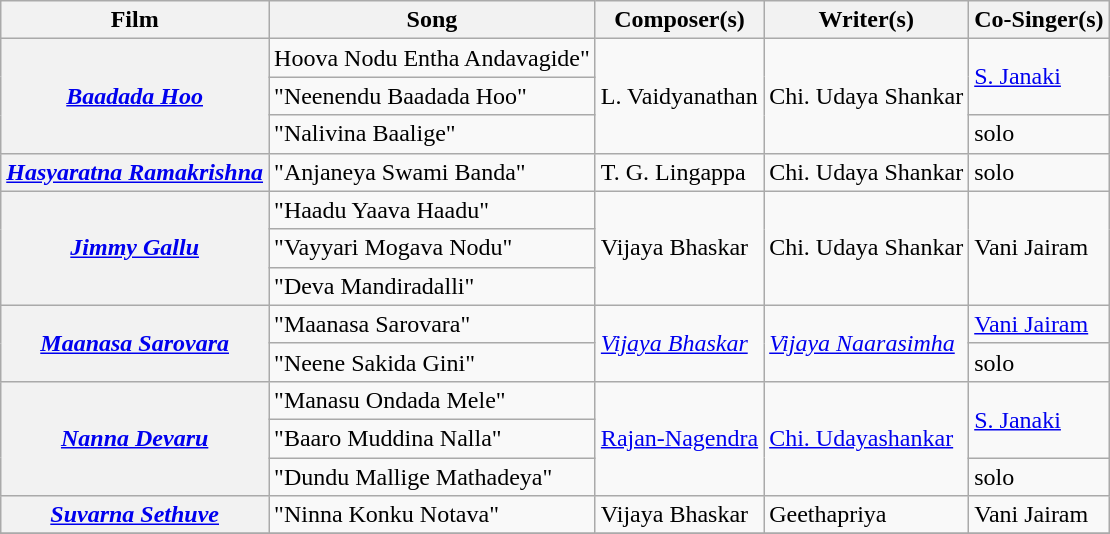<table class="wikitable">
<tr>
<th>Film</th>
<th>Song</th>
<th>Composer(s)</th>
<th>Writer(s)</th>
<th>Co-Singer(s)</th>
</tr>
<tr>
<th Rowspan=3><em><a href='#'>Baadada Hoo</a></em></th>
<td>Hoova Nodu Entha Andavagide"</td>
<td rowspan=3>L. Vaidyanathan</td>
<td rowspan=3>Chi. Udaya Shankar</td>
<td Rowspan=2><a href='#'>S. Janaki</a></td>
</tr>
<tr>
<td>"Neenendu Baadada Hoo"</td>
</tr>
<tr>
<td>"Nalivina Baalige"</td>
<td>solo</td>
</tr>
<tr>
<th><em><a href='#'>Hasyaratna Ramakrishna</a></em></th>
<td>"Anjaneya Swami Banda"</td>
<td>T. G. Lingappa</td>
<td>Chi. Udaya Shankar</td>
<td>solo</td>
</tr>
<tr>
<th Rowspan=3><em><a href='#'>Jimmy Gallu</a></em></th>
<td>"Haadu Yaava Haadu"</td>
<td rowspan=3>Vijaya Bhaskar</td>
<td rowspan=3>Chi. Udaya Shankar</td>
<td rowspan=3>Vani Jairam</td>
</tr>
<tr>
<td>"Vayyari Mogava Nodu"</td>
</tr>
<tr>
<td>"Deva Mandiradalli"</td>
</tr>
<tr>
<th rowspan=2><em><a href='#'>Maanasa Sarovara</a></em></th>
<td>"Maanasa Sarovara"</td>
<td rowspan=2><em><a href='#'>Vijaya Bhaskar</a></em></td>
<td rowspan=2><em><a href='#'>Vijaya Naarasimha</a></em></td>
<td><a href='#'>Vani Jairam</a></td>
</tr>
<tr>
<td>"Neene Sakida Gini"</td>
<td>solo</td>
</tr>
<tr>
<th rowspan=3><em><a href='#'>Nanna Devaru</a></em></th>
<td>"Manasu Ondada Mele"</td>
<td rowspan=3><a href='#'>Rajan-Nagendra</a></td>
<td rowspan=3><a href='#'>Chi. Udayashankar</a></td>
<td rowspan=2><a href='#'>S. Janaki</a></td>
</tr>
<tr>
<td>"Baaro Muddina Nalla"</td>
</tr>
<tr>
<td>"Dundu Mallige Mathadeya"</td>
<td>solo</td>
</tr>
<tr>
<th Rowspan=><em><a href='#'>Suvarna Sethuve</a></em></th>
<td>"Ninna Konku Notava"</td>
<td>Vijaya Bhaskar</td>
<td rowspan=>Geethapriya</td>
<td>Vani Jairam</td>
</tr>
<tr>
</tr>
</table>
